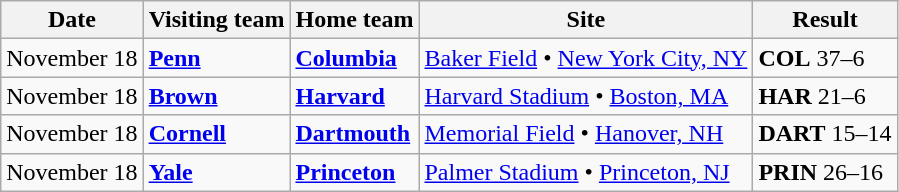<table class="wikitable">
<tr>
<th>Date</th>
<th>Visiting team</th>
<th>Home team</th>
<th>Site</th>
<th>Result</th>
</tr>
<tr>
<td>November 18</td>
<td><strong><a href='#'>Penn</a></strong></td>
<td><strong><a href='#'>Columbia</a></strong></td>
<td><a href='#'>Baker Field</a> • <a href='#'>New York City, NY</a></td>
<td><strong>COL</strong> 37–6</td>
</tr>
<tr>
<td>November 18</td>
<td><strong><a href='#'>Brown</a></strong></td>
<td><strong><a href='#'>Harvard</a></strong></td>
<td><a href='#'>Harvard Stadium</a> • <a href='#'>Boston, MA</a></td>
<td><strong>HAR</strong> 21–6</td>
</tr>
<tr>
<td>November 18</td>
<td><strong><a href='#'>Cornell</a></strong></td>
<td><strong><a href='#'>Dartmouth</a></strong></td>
<td><a href='#'>Memorial Field</a> • <a href='#'>Hanover, NH</a></td>
<td><strong>DART</strong> 15–14</td>
</tr>
<tr>
<td>November 18</td>
<td><strong><a href='#'>Yale</a></strong></td>
<td><strong><a href='#'>Princeton</a></strong></td>
<td><a href='#'>Palmer Stadium</a> • <a href='#'>Princeton, NJ</a></td>
<td><strong>PRIN</strong> 26–16</td>
</tr>
</table>
